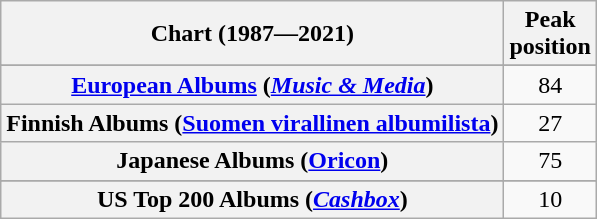<table class="wikitable sortable plainrowheaders" style="text-align:center">
<tr>
<th scope="col">Chart (1987—2021)</th>
<th scope="col">Peak<br>position</th>
</tr>
<tr>
</tr>
<tr>
</tr>
<tr>
<th scope="row"><a href='#'>European Albums</a> (<em><a href='#'>Music & Media</a></em>)</th>
<td>84</td>
</tr>
<tr>
<th scope="row">Finnish Albums (<a href='#'>Suomen virallinen albumilista</a>)</th>
<td>27</td>
</tr>
<tr>
<th scope="row">Japanese Albums (<a href='#'>Oricon</a>)</th>
<td>75</td>
</tr>
<tr>
</tr>
<tr>
</tr>
<tr>
</tr>
<tr>
</tr>
<tr>
</tr>
<tr>
<th scope="row">US Top 200 Albums (<em><a href='#'>Cashbox</a></em>)</th>
<td>10</td>
</tr>
</table>
